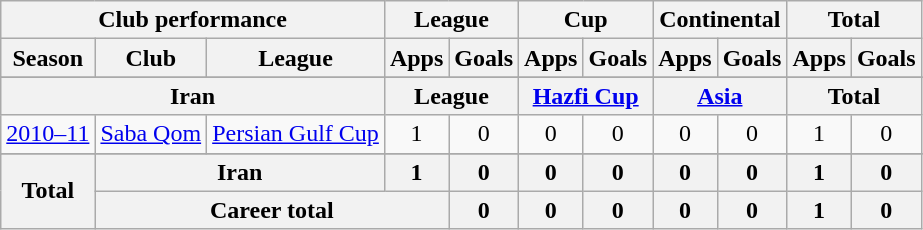<table class="wikitable" style="text-align:center">
<tr>
<th colspan=3>Club performance</th>
<th colspan=2>League</th>
<th colspan=2>Cup</th>
<th colspan=2>Continental</th>
<th colspan=2>Total</th>
</tr>
<tr>
<th>Season</th>
<th>Club</th>
<th>League</th>
<th>Apps</th>
<th>Goals</th>
<th>Apps</th>
<th>Goals</th>
<th>Apps</th>
<th>Goals</th>
<th>Apps</th>
<th>Goals</th>
</tr>
<tr>
</tr>
<tr>
<th colspan=3>Iran</th>
<th colspan=2>League</th>
<th colspan=2><a href='#'>Hazfi Cup</a></th>
<th colspan=2><a href='#'>Asia</a></th>
<th colspan=2>Total</th>
</tr>
<tr>
<td><a href='#'>2010–11</a></td>
<td rowspan="1"><a href='#'>Saba Qom</a></td>
<td rowspan="1"><a href='#'>Persian Gulf Cup</a></td>
<td>1</td>
<td>0</td>
<td>0</td>
<td>0</td>
<td>0</td>
<td>0</td>
<td>1</td>
<td>0</td>
</tr>
<tr>
</tr>
<tr>
<th rowspan=4>Total</th>
<th colspan=2>Iran</th>
<th>1</th>
<th>0</th>
<th>0</th>
<th>0</th>
<th>0</th>
<th>0</th>
<th>1</th>
<th>0</th>
</tr>
<tr>
<th colspan=3>Career total</th>
<th>0</th>
<th>0</th>
<th>0</th>
<th>0</th>
<th>0</th>
<th>1</th>
<th>0</th>
</tr>
</table>
